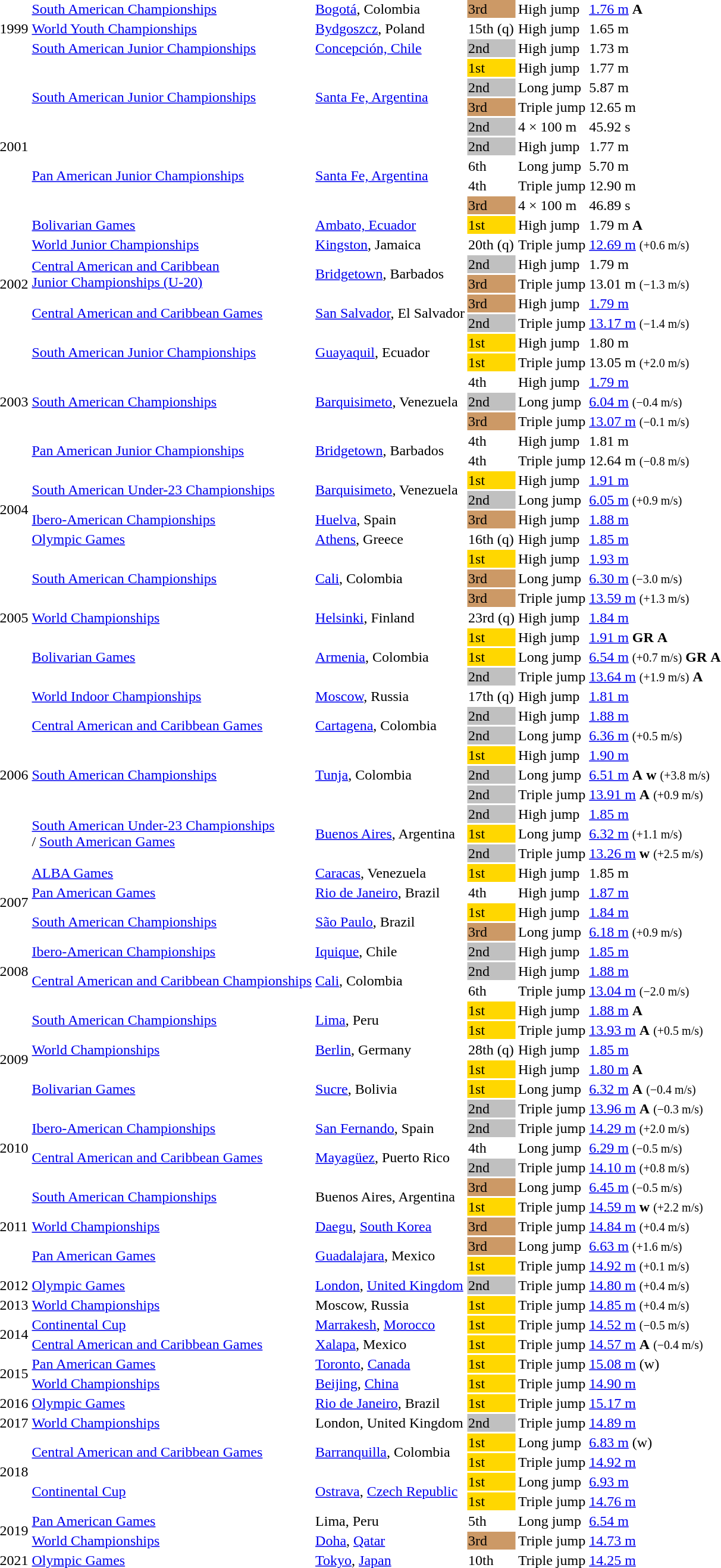<table>
<tr>
<td rowspan=3>1999</td>
<td><a href='#'>South American Championships</a></td>
<td><a href='#'>Bogotá</a>, Colombia</td>
<td bgcolor=cc9966>3rd</td>
<td>High jump</td>
<td><a href='#'>1.76 m</a> <strong>A</strong></td>
</tr>
<tr>
<td><a href='#'>World Youth Championships</a></td>
<td><a href='#'>Bydgoszcz</a>, Poland</td>
<td>15th (q)</td>
<td>High jump</td>
<td>1.65 m</td>
</tr>
<tr>
<td><a href='#'>South American Junior Championships</a></td>
<td><a href='#'>Concepción, Chile</a></td>
<td bgcolor=silver>2nd</td>
<td>High jump</td>
<td>1.73 m</td>
</tr>
<tr>
<td rowspan=9>2001</td>
<td rowspan=4><a href='#'>South American Junior Championships</a></td>
<td rowspan=4><a href='#'>Santa Fe, Argentina</a></td>
<td bgcolor=gold>1st</td>
<td>High jump</td>
<td>1.77 m</td>
</tr>
<tr>
<td bgcolor=silver>2nd</td>
<td>Long jump</td>
<td>5.87 m</td>
</tr>
<tr>
<td bgcolor=cc9966>3rd</td>
<td>Triple jump</td>
<td>12.65 m</td>
</tr>
<tr>
<td bgcolor=silver>2nd</td>
<td>4 × 100 m</td>
<td>45.92 s</td>
</tr>
<tr>
<td rowspan=4><a href='#'>Pan American Junior Championships</a></td>
<td rowspan=4><a href='#'>Santa Fe, Argentina</a></td>
<td bgcolor=silver>2nd</td>
<td>High jump</td>
<td>1.77 m</td>
</tr>
<tr>
<td>6th</td>
<td>Long jump</td>
<td>5.70 m</td>
</tr>
<tr>
<td>4th</td>
<td>Triple jump</td>
<td>12.90 m</td>
</tr>
<tr>
<td bgcolor=cc9966>3rd</td>
<td>4 × 100 m</td>
<td>46.89 s</td>
</tr>
<tr>
<td><a href='#'>Bolivarian Games</a></td>
<td><a href='#'>Ambato, Ecuador</a></td>
<td bgcolor=gold>1st</td>
<td>High jump</td>
<td>1.79 m <strong>A</strong></td>
</tr>
<tr>
<td rowspan=5>2002</td>
<td><a href='#'>World Junior Championships</a></td>
<td><a href='#'>Kingston</a>, Jamaica</td>
<td>20th (q)</td>
<td>Triple jump</td>
<td><a href='#'>12.69 m</a> <small>(+0.6 m/s)</small></td>
</tr>
<tr>
<td rowspan = "2"><a href='#'>Central American and Caribbean<br>Junior Championships (U-20)</a></td>
<td rowspan = "2"><a href='#'>Bridgetown</a>, Barbados</td>
<td bgcolor=silver>2nd</td>
<td>High jump</td>
<td>1.79 m</td>
</tr>
<tr>
<td bgcolor=cc9966>3rd</td>
<td>Triple jump</td>
<td>13.01 m <small>(−1.3 m/s)</small></td>
</tr>
<tr>
<td rowspan=2><a href='#'>Central American and Caribbean Games</a></td>
<td rowspan=2><a href='#'>San Salvador</a>, El Salvador</td>
<td bgcolor="cc9966">3rd</td>
<td>High jump</td>
<td><a href='#'>1.79 m</a></td>
</tr>
<tr>
<td bgcolor=silver>2nd</td>
<td>Triple jump</td>
<td><a href='#'>13.17 m</a> <small>(−1.4 m/s)</small></td>
</tr>
<tr>
<td rowspan=7>2003</td>
<td rowspan=2><a href='#'>South American Junior Championships</a></td>
<td rowspan=2><a href='#'>Guayaquil</a>, Ecuador</td>
<td bgcolor=gold>1st</td>
<td>High jump</td>
<td>1.80 m</td>
</tr>
<tr>
<td bgcolor=gold>1st</td>
<td>Triple jump</td>
<td>13.05 m <small>(+2.0 m/s)</small></td>
</tr>
<tr>
<td rowspan=3><a href='#'>South American Championships</a></td>
<td rowspan=3><a href='#'>Barquisimeto</a>, Venezuela</td>
<td>4th</td>
<td>High jump</td>
<td><a href='#'>1.79 m</a></td>
</tr>
<tr>
<td bgcolor=silver>2nd</td>
<td>Long jump</td>
<td><a href='#'>6.04 m</a> <small>(−0.4 m/s)</small></td>
</tr>
<tr>
<td bgcolor=cc9966>3rd</td>
<td>Triple jump</td>
<td><a href='#'>13.07 m</a> <small>(−0.1 m/s)</small></td>
</tr>
<tr>
<td rowspan=2><a href='#'>Pan American Junior Championships</a></td>
<td rowspan=2><a href='#'>Bridgetown</a>, Barbados</td>
<td>4th</td>
<td>High jump</td>
<td>1.81 m</td>
</tr>
<tr>
<td>4th</td>
<td>Triple jump</td>
<td>12.64 m <small>(−0.8 m/s)</small></td>
</tr>
<tr>
<td rowspan=4>2004</td>
<td rowspan=2><a href='#'>South American Under-23 Championships</a></td>
<td rowspan=2><a href='#'>Barquisimeto</a>, Venezuela</td>
<td bgcolor=gold>1st</td>
<td>High jump</td>
<td><a href='#'>1.91 m</a></td>
</tr>
<tr>
<td bgcolor=silver>2nd</td>
<td>Long jump</td>
<td><a href='#'>6.05 m</a> <small>(+0.9 m/s)</small></td>
</tr>
<tr>
<td><a href='#'>Ibero-American Championships</a></td>
<td><a href='#'>Huelva</a>, Spain</td>
<td bgcolor="cc9966">3rd</td>
<td>High jump</td>
<td><a href='#'>1.88 m</a></td>
</tr>
<tr>
<td><a href='#'>Olympic Games</a></td>
<td><a href='#'>Athens</a>, Greece</td>
<td>16th (q)</td>
<td>High jump</td>
<td><a href='#'>1.85 m</a></td>
</tr>
<tr>
<td rowspan = "7">2005</td>
<td rowspan=3><a href='#'>South American Championships</a></td>
<td rowspan=3><a href='#'>Cali</a>, Colombia</td>
<td bgcolor="gold">1st</td>
<td>High jump</td>
<td><a href='#'>1.93 m</a></td>
</tr>
<tr>
<td bgcolor=cc9966>3rd</td>
<td>Long jump</td>
<td><a href='#'>6.30 m</a> <small>(−3.0 m/s)</small></td>
</tr>
<tr>
<td bgcolor=cc9966>3rd</td>
<td>Triple jump</td>
<td><a href='#'>13.59 m</a> <small>(+1.3 m/s)</small></td>
</tr>
<tr>
<td><a href='#'>World Championships</a></td>
<td><a href='#'>Helsinki</a>, Finland</td>
<td>23rd (q)</td>
<td>High jump</td>
<td><a href='#'>1.84 m</a></td>
</tr>
<tr>
<td rowspan = "3"><a href='#'>Bolivarian Games</a></td>
<td rowspan = "3"><a href='#'>Armenia</a>, Colombia</td>
<td bgcolor=gold>1st</td>
<td>High jump</td>
<td><a href='#'>1.91 m</a> <strong>GR</strong> <strong>A</strong></td>
</tr>
<tr>
<td bgcolor=gold>1st</td>
<td>Long jump</td>
<td><a href='#'>6.54 m</a> <small>(+0.7 m/s)</small> <strong>GR</strong> <strong>A</strong></td>
</tr>
<tr>
<td bgcolor=silver>2nd</td>
<td>Triple jump</td>
<td><a href='#'>13.64 m</a> <small>(+1.9 m/s)</small>  <strong>A</strong></td>
</tr>
<tr>
<td rowspan=9>2006</td>
<td><a href='#'>World Indoor Championships</a></td>
<td><a href='#'>Moscow</a>, Russia</td>
<td>17th (q)</td>
<td>High jump</td>
<td><a href='#'>1.81 m</a></td>
</tr>
<tr>
<td rowspan=2><a href='#'>Central American and Caribbean Games</a></td>
<td rowspan=2><a href='#'>Cartagena</a>, Colombia</td>
<td bgcolor="silver">2nd</td>
<td>High jump</td>
<td><a href='#'>1.88 m</a></td>
</tr>
<tr>
<td bgcolor="silver">2nd</td>
<td>Long jump</td>
<td><a href='#'>6.36 m</a> <small>(+0.5 m/s)</small></td>
</tr>
<tr>
<td rowspan=3><a href='#'>South American Championships</a></td>
<td rowspan=3><a href='#'>Tunja</a>, Colombia</td>
<td bgcolor="gold">1st</td>
<td>High jump</td>
<td><a href='#'>1.90 m</a></td>
</tr>
<tr>
<td bgcolor="silver">2nd</td>
<td>Long jump</td>
<td><a href='#'>6.51 m</a> <strong>A</strong> <strong>w</strong> <small>(+3.8 m/s)</small></td>
</tr>
<tr>
<td bgcolor="silver">2nd</td>
<td>Triple jump</td>
<td><a href='#'>13.91 m</a> <strong>A</strong> <small>(+0.9 m/s)</small></td>
</tr>
<tr>
<td rowspan=3><a href='#'>South American Under-23 Championships</a> <br>/ <a href='#'>South American Games</a></td>
<td rowspan=3><a href='#'>Buenos Aires</a>, Argentina</td>
<td bgcolor=silver>2nd</td>
<td>High jump</td>
<td><a href='#'>1.85 m</a></td>
</tr>
<tr>
<td bgcolor=gold>1st</td>
<td>Long jump</td>
<td><a href='#'>6.32 m</a> <small>(+1.1 m/s)</small></td>
</tr>
<tr>
<td bgcolor=silver>2nd</td>
<td>Triple jump</td>
<td><a href='#'>13.26 m</a> <strong>w</strong> <small>(+2.5 m/s)</small></td>
</tr>
<tr>
<td rowspan=4>2007</td>
<td><a href='#'>ALBA Games</a></td>
<td><a href='#'>Caracas</a>, Venezuela</td>
<td bgcolor=gold>1st</td>
<td>High jump</td>
<td>1.85 m</td>
</tr>
<tr>
<td><a href='#'>Pan American Games</a></td>
<td><a href='#'>Rio de Janeiro</a>, Brazil</td>
<td>4th</td>
<td>High jump</td>
<td><a href='#'>1.87 m</a></td>
</tr>
<tr>
<td rowspan=2><a href='#'>South American Championships</a></td>
<td rowspan=2><a href='#'>São Paulo</a>, Brazil</td>
<td bgcolor="gold">1st</td>
<td>High jump</td>
<td><a href='#'>1.84 m</a></td>
</tr>
<tr>
<td bgcolor=cc9966>3rd</td>
<td>Long jump</td>
<td><a href='#'>6.18 m</a> <small>(+0.9 m/s)</small></td>
</tr>
<tr>
<td rowspan=3>2008</td>
<td><a href='#'>Ibero-American Championships</a></td>
<td><a href='#'>Iquique</a>, Chile</td>
<td bgcolor="silver">2nd</td>
<td>High jump</td>
<td><a href='#'>1.85 m</a></td>
</tr>
<tr>
<td rowspan=2><a href='#'>Central American and Caribbean Championships</a></td>
<td rowspan=2><a href='#'>Cali</a>, Colombia</td>
<td bgcolor=silver>2nd</td>
<td>High jump</td>
<td><a href='#'>1.88 m</a></td>
</tr>
<tr>
<td>6th</td>
<td>Triple jump</td>
<td><a href='#'>13.04 m</a> <small>(−2.0 m/s)</small></td>
</tr>
<tr>
<td rowspan=6>2009</td>
<td rowspan=2><a href='#'>South American Championships</a></td>
<td rowspan=2><a href='#'>Lima</a>, Peru</td>
<td bgcolor="gold">1st</td>
<td>High jump</td>
<td><a href='#'>1.88 m</a> <strong>A</strong></td>
</tr>
<tr>
<td bgcolor="gold">1st</td>
<td>Triple jump</td>
<td><a href='#'>13.93 m</a> <strong>A</strong> <small>(+0.5 m/s)</small></td>
</tr>
<tr>
<td><a href='#'>World Championships</a></td>
<td><a href='#'>Berlin</a>, Germany</td>
<td>28th (q)</td>
<td>High jump</td>
<td><a href='#'>1.85 m</a></td>
</tr>
<tr>
<td rowspan=3><a href='#'>Bolivarian Games</a></td>
<td rowspan=3><a href='#'>Sucre</a>, Bolivia</td>
<td bgcolor=gold>1st</td>
<td>High jump</td>
<td><a href='#'>1.80 m</a> <strong>A</strong></td>
</tr>
<tr>
<td bgcolor=gold>1st</td>
<td>Long jump</td>
<td><a href='#'>6.32 m</a> <strong>A</strong> <small>(−0.4 m/s)</small></td>
</tr>
<tr>
<td bgcolor=silver>2nd</td>
<td>Triple jump</td>
<td><a href='#'>13.96 m</a> <strong>A</strong> <small>(−0.3 m/s)</small></td>
</tr>
<tr>
<td rowspan=3>2010</td>
<td><a href='#'>Ibero-American Championships</a></td>
<td><a href='#'>San Fernando</a>, Spain</td>
<td bgcolor="silver">2nd</td>
<td>Triple jump</td>
<td><a href='#'>14.29 m</a> <small>(+2.0 m/s)</small></td>
</tr>
<tr>
<td rowspan=2><a href='#'>Central American and Caribbean Games</a></td>
<td rowspan=2><a href='#'>Mayagüez</a>, Puerto Rico</td>
<td>4th</td>
<td>Long jump</td>
<td><a href='#'>6.29 m</a> <small>(−0.5 m/s)</small></td>
</tr>
<tr>
<td bgcolor=silver>2nd</td>
<td>Triple jump</td>
<td><a href='#'>14.10 m</a> <small>(+0.8 m/s)</small></td>
</tr>
<tr>
<td rowspan=5>2011</td>
<td rowspan=2><a href='#'>South American Championships</a></td>
<td rowspan=2>Buenos Aires, Argentina</td>
<td bgcolor="cc9966">3rd</td>
<td>Long jump</td>
<td><a href='#'>6.45 m</a> <small>(−0.5 m/s)</small></td>
</tr>
<tr>
<td bgcolor="gold">1st</td>
<td>Triple jump</td>
<td><a href='#'>14.59 m</a> <strong>w</strong> <small>(+2.2 m/s)</small></td>
</tr>
<tr>
<td><a href='#'>World Championships</a></td>
<td><a href='#'>Daegu</a>, <a href='#'>South Korea</a></td>
<td bgcolor="cc9966">3rd</td>
<td>Triple jump</td>
<td><a href='#'>14.84 m</a> <small>(+0.4 m/s)</small></td>
</tr>
<tr>
<td rowspan=2><a href='#'>Pan American Games</a></td>
<td rowspan=2><a href='#'>Guadalajara</a>, Mexico</td>
<td bgcolor="cc9966">3rd</td>
<td>Long jump</td>
<td><a href='#'>6.63 m</a>  <small>(+1.6 m/s)</small> <strong></strong></td>
</tr>
<tr>
<td bgcolor="gold">1st</td>
<td>Triple jump</td>
<td><a href='#'>14.92 m</a> <small>(+0.1 m/s)</small></td>
</tr>
<tr>
<td>2012</td>
<td><a href='#'>Olympic Games</a></td>
<td><a href='#'>London</a>, <a href='#'>United Kingdom</a></td>
<td bgcolor="silver">2nd</td>
<td>Triple jump</td>
<td><a href='#'>14.80 m</a> <small>(+0.4 m/s)</small></td>
</tr>
<tr>
<td>2013</td>
<td><a href='#'>World Championships</a></td>
<td>Moscow, Russia</td>
<td bgcolor="gold">1st</td>
<td>Triple jump</td>
<td><a href='#'>14.85 m</a> <small>(+0.4 m/s)</small></td>
</tr>
<tr>
<td rowspan=2>2014</td>
<td><a href='#'>Continental Cup</a></td>
<td><a href='#'>Marrakesh</a>, <a href='#'>Morocco</a></td>
<td bgcolor=gold>1st</td>
<td>Triple jump</td>
<td><a href='#'>14.52 m</a> <small>(−0.5 m/s)</small></td>
</tr>
<tr>
<td><a href='#'>Central American and Caribbean Games</a></td>
<td><a href='#'>Xalapa</a>, Mexico</td>
<td bgcolor=gold>1st</td>
<td>Triple jump</td>
<td><a href='#'>14.57 m</a> <strong>A</strong> <small>(−0.4 m/s)</small></td>
</tr>
<tr>
<td rowspan=2>2015</td>
<td><a href='#'>Pan American Games</a></td>
<td><a href='#'>Toronto</a>, <a href='#'>Canada</a></td>
<td bgcolor=gold>1st</td>
<td>Triple jump</td>
<td><a href='#'>15.08 m</a> (w)</td>
</tr>
<tr>
<td><a href='#'>World Championships</a></td>
<td><a href='#'>Beijing</a>, <a href='#'>China</a></td>
<td bgcolor="gold">1st</td>
<td>Triple jump</td>
<td><a href='#'>14.90 m</a></td>
</tr>
<tr>
<td>2016</td>
<td><a href='#'>Olympic Games</a></td>
<td><a href='#'>Rio de Janeiro</a>, Brazil</td>
<td bgcolor="gold">1st</td>
<td>Triple jump</td>
<td><a href='#'>15.17 m</a></td>
</tr>
<tr>
<td>2017</td>
<td><a href='#'>World Championships</a></td>
<td>London, United Kingdom</td>
<td bgcolor="silver">2nd</td>
<td>Triple jump</td>
<td><a href='#'>14.89 m</a></td>
</tr>
<tr>
<td rowspan=4>2018</td>
<td rowspan=2><a href='#'>Central American and Caribbean Games</a></td>
<td rowspan=2><a href='#'>Barranquilla</a>, Colombia</td>
<td bgcolor="gold">1st</td>
<td>Long jump</td>
<td><a href='#'>6.83 m</a> (w)</td>
</tr>
<tr>
<td bgcolor=gold>1st</td>
<td>Triple jump</td>
<td><a href='#'>14.92 m</a></td>
</tr>
<tr>
<td rowspan=2><a href='#'>Continental Cup</a></td>
<td rowspan=2><a href='#'>Ostrava</a>, <a href='#'>Czech Republic</a></td>
<td bgcolor="gold">1st</td>
<td>Long jump</td>
<td><a href='#'>6.93 m</a> <strong></strong></td>
</tr>
<tr>
<td bgcolor=gold>1st</td>
<td>Triple jump</td>
<td><a href='#'>14.76 m</a></td>
</tr>
<tr>
<td rowspan=2>2019</td>
<td><a href='#'>Pan American Games</a></td>
<td>Lima, Peru</td>
<td>5th</td>
<td>Long jump</td>
<td><a href='#'>6.54 m</a></td>
</tr>
<tr>
<td><a href='#'>World Championships</a></td>
<td><a href='#'>Doha</a>, <a href='#'>Qatar</a></td>
<td bgcolor=cc9966>3rd</td>
<td>Triple jump</td>
<td><a href='#'>14.73 m</a></td>
</tr>
<tr>
<td>2021</td>
<td><a href='#'>Olympic Games</a></td>
<td><a href='#'>Tokyo</a>, <a href='#'>Japan</a></td>
<td>10th</td>
<td>Triple jump</td>
<td><a href='#'>14.25 m</a></td>
</tr>
</table>
